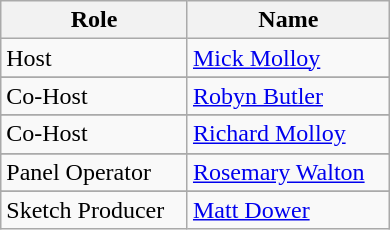<table width="260" class="wikitable">
<tr>
<th>Role</th>
<th>Name</th>
</tr>
<tr>
<td>Host</td>
<td><a href='#'>Mick Molloy</a></td>
</tr>
<tr>
</tr>
<tr>
<td>Co-Host</td>
<td><a href='#'>Robyn Butler</a></td>
</tr>
<tr>
</tr>
<tr>
<td>Co-Host</td>
<td><a href='#'>Richard Molloy</a></td>
</tr>
<tr>
</tr>
<tr>
<td>Panel Operator</td>
<td><a href='#'>Rosemary Walton</a></td>
</tr>
<tr>
</tr>
<tr>
<td>Sketch Producer</td>
<td><a href='#'>Matt Dower</a></td>
</tr>
</table>
